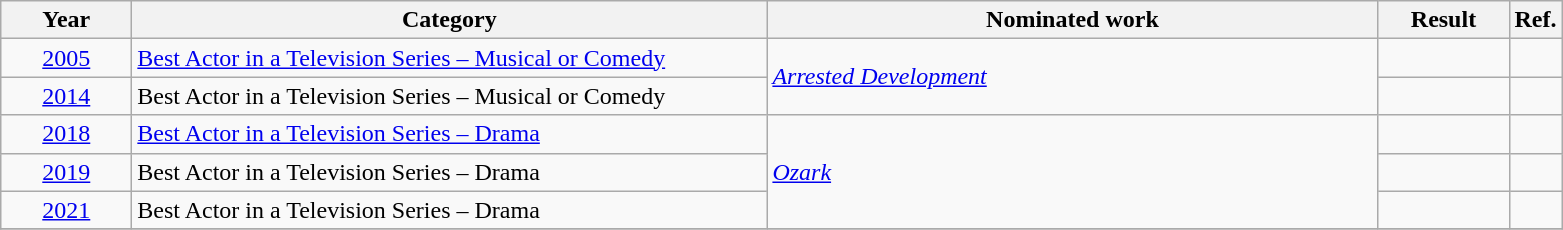<table class=wikitable>
<tr>
<th scope="col" style="width:5em;">Year</th>
<th scope="col" style="width:26em;">Category</th>
<th scope="col" style="width:25em;">Nominated work</th>
<th scope="col" style="width:5em;">Result</th>
<th>Ref.</th>
</tr>
<tr>
<td style="text-align:center;"><a href='#'>2005</a></td>
<td><a href='#'>Best Actor in a Television Series – Musical or Comedy</a></td>
<td rowspan=2><em><a href='#'>Arrested Development</a></em></td>
<td></td>
<td style="text-align:center;", rowspan=1></td>
</tr>
<tr>
<td style="text-align:center;"><a href='#'>2014</a></td>
<td>Best Actor in a Television Series – Musical or Comedy</td>
<td></td>
<td style="text-align:center;", rowspan=1></td>
</tr>
<tr>
<td style="text-align:center;"><a href='#'>2018</a></td>
<td><a href='#'>Best Actor in a Television Series – Drama</a></td>
<td rowspan=3><em><a href='#'>Ozark</a></em></td>
<td></td>
<td style="text-align:center;", rowspan=1></td>
</tr>
<tr>
<td style="text-align:center;"><a href='#'>2019</a></td>
<td>Best Actor in a Television Series – Drama</td>
<td></td>
<td style="text-align:center;", rowspan=1></td>
</tr>
<tr>
<td style="text-align:center;"><a href='#'>2021</a></td>
<td>Best Actor in a Television Series – Drama</td>
<td></td>
<td style="text-align:center;", rowspan=1></td>
</tr>
<tr>
</tr>
</table>
